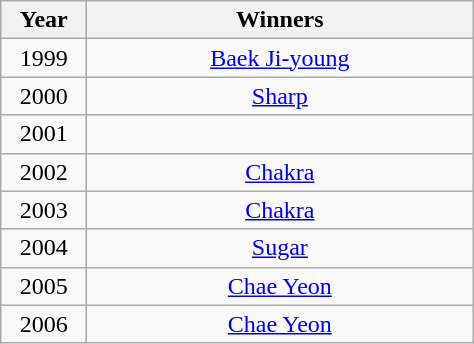<table class="wikitable" style="text-align:center;">
<tr>
<th width="50">Year</th>
<th width="250">Winners</th>
</tr>
<tr>
<td>1999</td>
<td><a href='#'>Baek Ji-young</a></td>
</tr>
<tr>
<td>2000</td>
<td><a href='#'>Sharp</a></td>
</tr>
<tr>
<td>2001</td>
<td></td>
</tr>
<tr>
<td>2002</td>
<td><a href='#'>Chakra</a></td>
</tr>
<tr>
<td>2003</td>
<td><a href='#'>Chakra</a></td>
</tr>
<tr>
<td>2004</td>
<td><a href='#'>Sugar</a></td>
</tr>
<tr>
<td>2005</td>
<td><a href='#'>Chae Yeon</a></td>
</tr>
<tr>
<td>2006</td>
<td><a href='#'>Chae Yeon</a></td>
</tr>
</table>
